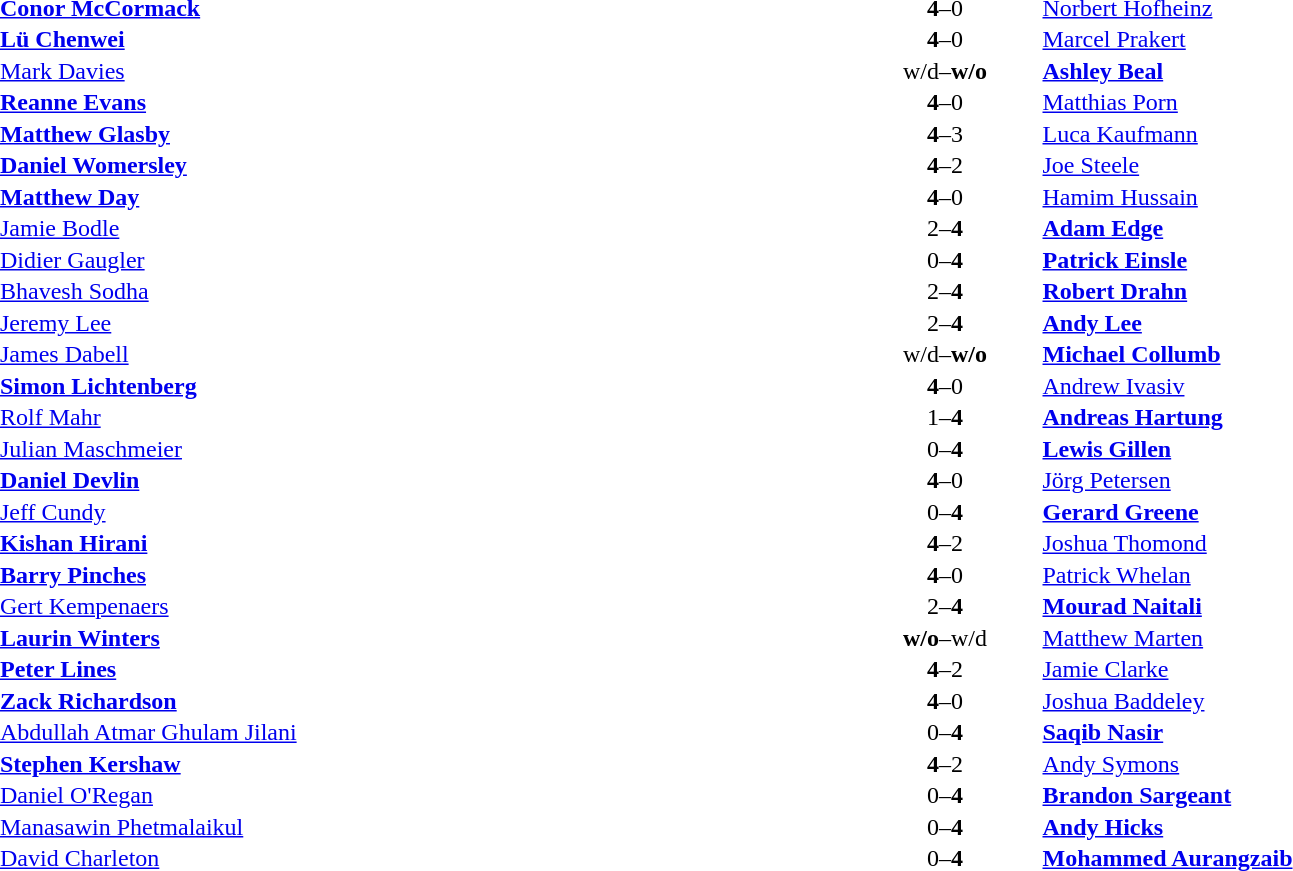<table width="100%" cellspacing="1">
<tr>
<th width=45%></th>
<th width=10%></th>
<th width=45%></th>
</tr>
<tr>
<td> <strong><a href='#'>Conor McCormack</a></strong></td>
<td align="center"><strong>4</strong>–0</td>
<td> <a href='#'>Norbert Hofheinz</a></td>
</tr>
<tr>
<td> <strong><a href='#'>Lü Chenwei</a></strong></td>
<td align="center"><strong>4</strong>–0</td>
<td> <a href='#'>Marcel Prakert</a></td>
</tr>
<tr>
<td> <a href='#'>Mark Davies</a></td>
<td align="center">w/d–<strong>w/o</strong></td>
<td> <strong><a href='#'>Ashley Beal</a></strong></td>
</tr>
<tr>
<td> <strong><a href='#'>Reanne Evans</a></strong></td>
<td align="center"><strong>4</strong>–0</td>
<td> <a href='#'>Matthias Porn</a></td>
</tr>
<tr>
<td> <strong><a href='#'>Matthew Glasby</a></strong></td>
<td align="center"><strong>4</strong>–3</td>
<td> <a href='#'>Luca Kaufmann</a></td>
</tr>
<tr>
<td> <strong><a href='#'>Daniel Womersley</a></strong></td>
<td align="center"><strong>4</strong>–2</td>
<td> <a href='#'>Joe Steele</a></td>
</tr>
<tr>
<td> <strong><a href='#'>Matthew Day</a></strong></td>
<td align="center"><strong>4</strong>–0</td>
<td> <a href='#'>Hamim Hussain</a></td>
</tr>
<tr>
<td> <a href='#'>Jamie Bodle</a></td>
<td align="center">2–<strong>4</strong></td>
<td> <strong><a href='#'>Adam Edge</a></strong></td>
</tr>
<tr>
<td> <a href='#'>Didier Gaugler</a></td>
<td align="center">0–<strong>4</strong></td>
<td> <strong><a href='#'>Patrick Einsle</a></strong></td>
</tr>
<tr>
<td> <a href='#'>Bhavesh Sodha</a></td>
<td align="center">2–<strong>4</strong></td>
<td> <strong><a href='#'>Robert Drahn</a></strong></td>
</tr>
<tr>
<td> <a href='#'>Jeremy Lee</a></td>
<td align="center">2–<strong>4</strong></td>
<td> <strong><a href='#'>Andy Lee</a></strong></td>
</tr>
<tr>
<td> <a href='#'>James Dabell</a></td>
<td align="center">w/d–<strong>w/o</strong></td>
<td> <strong><a href='#'>Michael Collumb</a></strong></td>
</tr>
<tr>
<td> <strong><a href='#'>Simon Lichtenberg</a></strong></td>
<td align="center"><strong>4</strong>–0</td>
<td> <a href='#'>Andrew Ivasiv</a></td>
</tr>
<tr>
<td> <a href='#'>Rolf Mahr</a></td>
<td align="center">1–<strong>4</strong></td>
<td> <strong><a href='#'>Andreas Hartung</a></strong></td>
</tr>
<tr>
<td> <a href='#'>Julian Maschmeier</a></td>
<td align="center">0–<strong>4</strong></td>
<td> <strong><a href='#'>Lewis Gillen</a></strong></td>
</tr>
<tr>
<td> <strong><a href='#'>Daniel Devlin</a></strong></td>
<td align="center"><strong>4</strong>–0</td>
<td> <a href='#'>Jörg Petersen</a></td>
</tr>
<tr>
<td> <a href='#'>Jeff Cundy</a></td>
<td align="center">0–<strong>4</strong></td>
<td> <strong><a href='#'>Gerard Greene</a></strong></td>
</tr>
<tr>
<td> <strong><a href='#'>Kishan Hirani</a></strong></td>
<td align="center"><strong>4</strong>–2</td>
<td> <a href='#'>Joshua Thomond</a></td>
</tr>
<tr>
<td> <strong><a href='#'>Barry Pinches</a></strong></td>
<td align="center"><strong>4</strong>–0</td>
<td> <a href='#'>Patrick Whelan</a></td>
</tr>
<tr>
<td> <a href='#'>Gert Kempenaers</a></td>
<td align="center">2–<strong>4</strong></td>
<td> <strong><a href='#'>Mourad Naitali</a></strong></td>
</tr>
<tr>
<td> <strong><a href='#'>Laurin Winters</a></strong></td>
<td align="center"><strong>w/o</strong>–w/d</td>
<td> <a href='#'>Matthew Marten</a></td>
</tr>
<tr>
<td> <strong><a href='#'>Peter Lines</a></strong></td>
<td align="center"><strong>4</strong>–2</td>
<td> <a href='#'>Jamie Clarke</a></td>
</tr>
<tr>
<td> <strong><a href='#'>Zack Richardson</a></strong></td>
<td align="center"><strong>4</strong>–0</td>
<td> <a href='#'>Joshua Baddeley</a></td>
</tr>
<tr>
<td> <a href='#'>Abdullah Atmar Ghulam Jilani</a></td>
<td align="center">0–<strong>4</strong></td>
<td> <strong><a href='#'>Saqib Nasir</a></strong></td>
</tr>
<tr>
<td> <strong><a href='#'>Stephen Kershaw</a></strong></td>
<td align="center"><strong>4</strong>–2</td>
<td> <a href='#'>Andy Symons</a></td>
</tr>
<tr>
<td> <a href='#'>Daniel O'Regan</a></td>
<td align="center">0–<strong>4</strong></td>
<td> <strong><a href='#'>Brandon Sargeant</a></strong></td>
</tr>
<tr>
<td> <a href='#'>Manasawin Phetmalaikul</a></td>
<td align="center">0–<strong>4</strong></td>
<td> <strong><a href='#'>Andy Hicks</a></strong></td>
</tr>
<tr>
<td> <a href='#'>David Charleton</a></td>
<td align="center">0–<strong>4</strong></td>
<td> <strong><a href='#'>Mohammed Aurangzaib</a></strong></td>
</tr>
</table>
